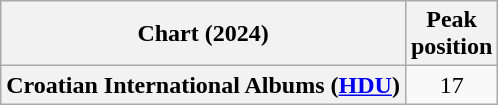<table class="wikitable sortable plainrowheaders" style="text-align:center">
<tr>
<th scope="col">Chart (2024)</th>
<th scope="col">Peak<br>position</th>
</tr>
<tr>
<th scope="row">Croatian International Albums (<a href='#'>HDU</a>)</th>
<td>17</td>
</tr>
</table>
